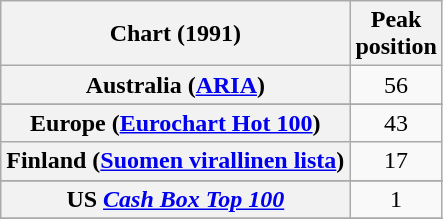<table class="wikitable sortable plainrowheaders" style="text-align:center">
<tr>
<th>Chart (1991)</th>
<th>Peak<br>position</th>
</tr>
<tr>
<th scope="row">Australia (<a href='#'>ARIA</a>)</th>
<td>56</td>
</tr>
<tr>
</tr>
<tr>
</tr>
<tr>
</tr>
<tr>
<th scope="row">Europe (<a href='#'>Eurochart Hot 100</a>)</th>
<td>43</td>
</tr>
<tr>
<th scope="row">Finland (<a href='#'>Suomen virallinen lista</a>)</th>
<td>17</td>
</tr>
<tr>
</tr>
<tr>
</tr>
<tr>
</tr>
<tr>
</tr>
<tr>
</tr>
<tr>
</tr>
<tr>
</tr>
<tr>
<th scope="row">US <a href='#'><em>Cash Box Top 100</em></a></th>
<td>1</td>
</tr>
<tr>
</tr>
<tr>
</tr>
<tr>
</tr>
<tr>
</tr>
</table>
